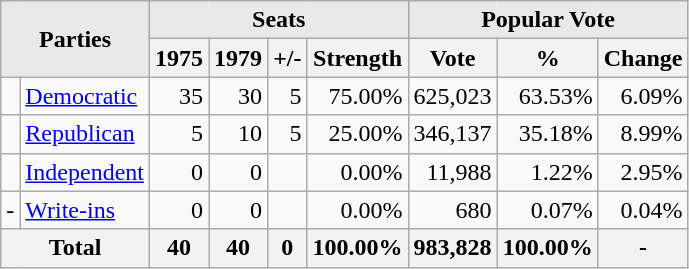<table class=wikitable>
<tr>
<th style="background-color:#E9E9E9" align=center rowspan= 2 colspan=2>Parties</th>
<th style="background-color:#E9E9E9" align=center colspan=4>Seats</th>
<th style="background-color:#E9E9E9" align=center colspan=3>Popular Vote</th>
</tr>
<tr>
<th align=center>1975</th>
<th align=center>1979</th>
<th align=center>+/-</th>
<th align=center>Strength</th>
<th align=center>Vote</th>
<th align=center>%</th>
<th align=center>Change</th>
</tr>
<tr>
<td></td>
<td align=left><a href='#'>Democratic</a></td>
<td align=right >35</td>
<td align=right >30</td>
<td align=right> 5</td>
<td align=right >75.00%</td>
<td align=right >625,023</td>
<td align=right >63.53%</td>
<td align=right> 6.09%</td>
</tr>
<tr>
<td></td>
<td align=left><a href='#'>Republican</a></td>
<td align=right>5</td>
<td align=right>10</td>
<td align=right> 5</td>
<td align=right>25.00%</td>
<td align=right>346,137</td>
<td align=right>35.18%</td>
<td align=right> 8.99%</td>
</tr>
<tr>
<td></td>
<td><a href='#'>Independent</a></td>
<td align=right>0</td>
<td align=right>0</td>
<td align=right></td>
<td align=right>0.00%</td>
<td align=right>11,988</td>
<td align=right>1.22%</td>
<td align=right> 2.95%</td>
</tr>
<tr>
<td>-</td>
<td><a href='#'>Write-ins</a></td>
<td align=right>0</td>
<td align=right>0</td>
<td align=right></td>
<td align=right>0.00%</td>
<td align=right>680</td>
<td align=right>0.07%</td>
<td align=right> 0.04%</td>
</tr>
<tr>
<th align=center colspan="2">Total</th>
<th align=center>40</th>
<th align=center>40</th>
<th align=center>0</th>
<th align=center>100.00%</th>
<th align=center>983,828</th>
<th align=center>100.00%</th>
<th align=center>-</th>
</tr>
</table>
